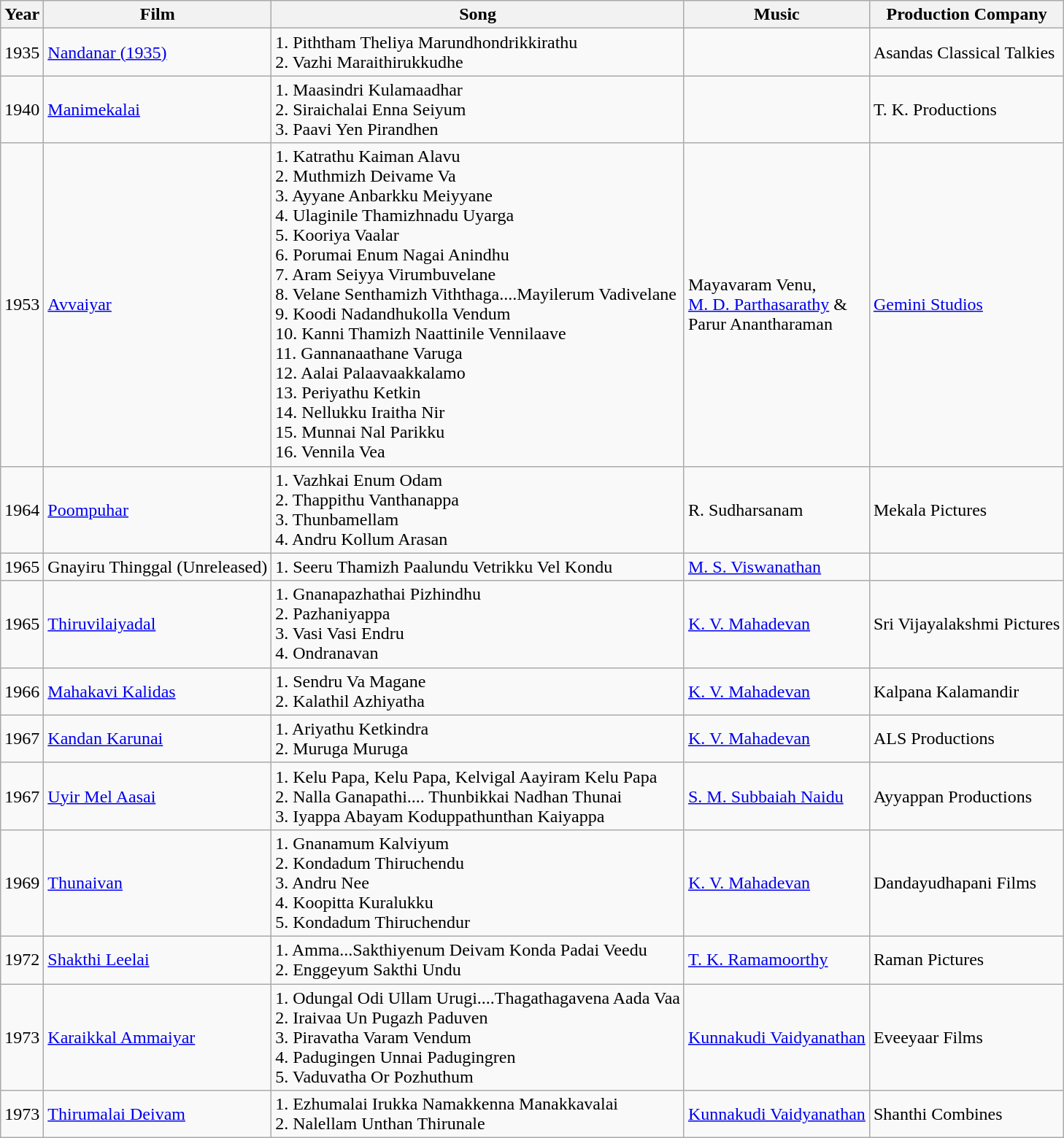<table class="wikitable">
<tr>
<th>Year</th>
<th>Film</th>
<th>Song</th>
<th>Music</th>
<th>Production Company</th>
</tr>
<tr>
<td>1935</td>
<td><a href='#'>Nandanar (1935)</a></td>
<td>1. Piththam Theliya Marundhondrikkirathu<br>2. Vazhi Maraithirukkudhe</td>
<td></td>
<td>Asandas Classical Talkies</td>
</tr>
<tr>
<td>1940</td>
<td><a href='#'>Manimekalai</a></td>
<td>1. Maasindri Kulamaadhar<br>2. Siraichalai Enna Seiyum<br>3. Paavi Yen Pirandhen</td>
<td></td>
<td>T. K. Productions</td>
</tr>
<tr>
<td>1953</td>
<td><a href='#'>Avvaiyar</a></td>
<td>1. Katrathu Kaiman Alavu<br>2. Muthmizh Deivame Va<br>3. Ayyane Anbarkku Meiyyane<br>4. Ulaginile Thamizhnadu Uyarga<br>5. Kooriya Vaalar<br>6. Porumai Enum Nagai Anindhu<br>7. Aram Seiyya Virumbuvelane<br>8. Velane Senthamizh Viththaga....Mayilerum Vadivelane<br>9. Koodi Nadandhukolla Vendum<br>10. Kanni Thamizh Naattinile Vennilaave<br>11. Gannanaathane Varuga<br>12. Aalai Palaavaakkalamo<br>13. Periyathu Ketkin<br>14. Nellukku Iraitha Nir<br>15. Munnai Nal Parikku<br>16. Vennila Vea</td>
<td>Mayavaram Venu, <br><a href='#'>M. D. Parthasarathy</a> & <br> Parur Anantharaman</td>
<td><a href='#'>Gemini Studios</a></td>
</tr>
<tr>
<td>1964</td>
<td><a href='#'>Poompuhar</a></td>
<td>1. Vazhkai Enum Odam<br>2. Thappithu Vanthanappa<br>3. Thunbamellam<br> 4. Andru Kollum Arasan</td>
<td>R. Sudharsanam</td>
<td>Mekala Pictures</td>
</tr>
<tr>
<td>1965</td>
<td>Gnayiru Thinggal (Unreleased)</td>
<td>1. Seeru Thamizh Paalundu Vetrikku Vel Kondu</td>
<td><a href='#'>M. S. Viswanathan</a></td>
<td></td>
</tr>
<tr>
<td>1965</td>
<td><a href='#'>Thiruvilaiyadal</a></td>
<td>1. Gnanapazhathai Pizhindhu<br>2. Pazhaniyappa<br>3. Vasi Vasi Endru<br>4. Ondranavan</td>
<td><a href='#'>K. V. Mahadevan</a></td>
<td>Sri Vijayalakshmi Pictures</td>
</tr>
<tr>
<td>1966</td>
<td><a href='#'>Mahakavi Kalidas</a></td>
<td>1. Sendru Va Magane<br>2. Kalathil Azhiyatha</td>
<td><a href='#'>K. V. Mahadevan</a></td>
<td>Kalpana Kalamandir</td>
</tr>
<tr>
<td>1967</td>
<td><a href='#'>Kandan Karunai</a></td>
<td>1. Ariyathu Ketkindra<br>2. Muruga Muruga</td>
<td><a href='#'>K. V. Mahadevan</a></td>
<td>ALS Productions</td>
</tr>
<tr>
<td>1967</td>
<td><a href='#'>Uyir Mel Aasai</a></td>
<td>1. Kelu Papa, Kelu Papa, Kelvigal Aayiram Kelu Papa<br>2. Nalla Ganapathi.... Thunbikkai Nadhan Thunai<br>3. Iyappa Abayam Koduppathunthan Kaiyappa</td>
<td><a href='#'>S. M. Subbaiah Naidu</a></td>
<td>Ayyappan Productions</td>
</tr>
<tr>
<td>1969</td>
<td><a href='#'>Thunaivan</a></td>
<td>1. Gnanamum Kalviyum<br>2. Kondadum Thiruchendu<br>3. Andru Nee<br>4. Koopitta Kuralukku<br>5. Kondadum Thiruchendur</td>
<td><a href='#'>K. V. Mahadevan</a></td>
<td>Dandayudhapani Films</td>
</tr>
<tr>
<td>1972</td>
<td><a href='#'>Shakthi Leelai</a></td>
<td>1. Amma...Sakthiyenum Deivam Konda Padai Veedu<br>2. Enggeyum Sakthi Undu</td>
<td><a href='#'>T. K. Ramamoorthy</a></td>
<td>Raman Pictures</td>
</tr>
<tr>
<td>1973</td>
<td><a href='#'>Karaikkal Ammaiyar</a></td>
<td>1. Odungal Odi Ullam Urugi....Thagathagavena Aada Vaa<br>2. Iraivaa Un Pugazh Paduven<br>3. Piravatha Varam Vendum<br>4. Padugingen Unnai Padugingren<br>5. Vaduvatha Or Pozhuthum</td>
<td><a href='#'>Kunnakudi Vaidyanathan</a></td>
<td>Eveeyaar Films</td>
</tr>
<tr>
<td>1973</td>
<td><a href='#'>Thirumalai Deivam</a></td>
<td>1. Ezhumalai Irukka Namakkenna Manakkavalai<br>2. Nalellam Unthan Thirunale</td>
<td><a href='#'>Kunnakudi Vaidyanathan</a></td>
<td>Shanthi Combines</td>
</tr>
</table>
